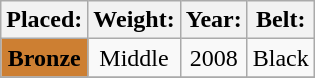<table class="wikitable" border="1" style="text-align:center;">
<tr>
<th>Placed:</th>
<th>Weight:</th>
<th>Year:</th>
<th>Belt:</th>
</tr>
<tr>
<td bgcolor=#CD7F32><span><strong>Bronze</strong></span></td>
<td>Middle</td>
<td>2008</td>
<td>Black</td>
</tr>
<tr>
</tr>
</table>
